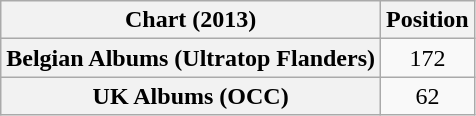<table class="wikitable sortable plainrowheaders">
<tr>
<th>Chart (2013)</th>
<th>Position</th>
</tr>
<tr>
<th scope="row">Belgian Albums (Ultratop Flanders)</th>
<td style="text-align:center">172</td>
</tr>
<tr>
<th scope="row">UK Albums (OCC)</th>
<td style="text-align:center">62</td>
</tr>
</table>
